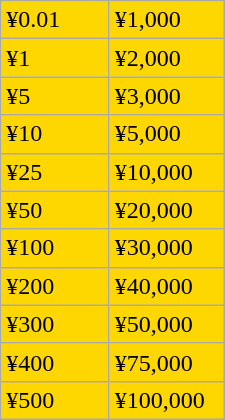<table class="wikitable" width="150px">
<tr>
<td width=65px bgcolor="gold">¥0.01</td>
<td bgcolor="gold">¥1,000</td>
</tr>
<tr>
<td bgcolor="gold">¥1</td>
<td bgcolor="gold">¥2,000</td>
</tr>
<tr>
<td bgcolor="gold">¥5</td>
<td bgcolor="gold">¥3,000</td>
</tr>
<tr>
<td bgcolor="gold">¥10</td>
<td bgcolor="gold">¥5,000</td>
</tr>
<tr>
<td bgcolor="gold">¥25</td>
<td bgcolor="gold">¥10,000</td>
</tr>
<tr>
<td bgcolor="gold">¥50</td>
<td bgcolor="gold">¥20,000</td>
</tr>
<tr>
<td bgcolor="gold">¥100</td>
<td bgcolor="gold">¥30,000</td>
</tr>
<tr>
<td bgcolor="gold">¥200</td>
<td bgcolor="gold">¥40,000</td>
</tr>
<tr>
<td bgcolor="gold">¥300</td>
<td bgcolor="gold">¥50,000</td>
</tr>
<tr>
<td bgcolor="gold">¥400</td>
<td bgcolor="gold">¥75,000</td>
</tr>
<tr>
<td bgcolor="gold">¥500</td>
<td bgcolor="gold">¥100,000</td>
</tr>
</table>
